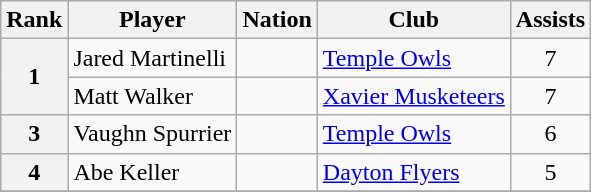<table class="wikitable">
<tr>
<th>Rank</th>
<th>Player</th>
<th>Nation</th>
<th>Club</th>
<th>Assists</th>
</tr>
<tr>
<th rowspan="2">1</th>
<td>Jared Martinelli</td>
<td></td>
<td><a href='#'>Temple Owls</a></td>
<td style="text-align:center;">7</td>
</tr>
<tr>
<td>Matt Walker</td>
<td></td>
<td><a href='#'>Xavier Musketeers</a></td>
<td style="text-align:center;">7</td>
</tr>
<tr>
<th>3</th>
<td>Vaughn Spurrier</td>
<td></td>
<td><a href='#'>Temple Owls</a></td>
<td style="text-align:center;">6</td>
</tr>
<tr>
<th>4</th>
<td>Abe Keller</td>
<td></td>
<td><a href='#'>Dayton Flyers</a></td>
<td style="text-align:center;">5</td>
</tr>
<tr>
</tr>
</table>
